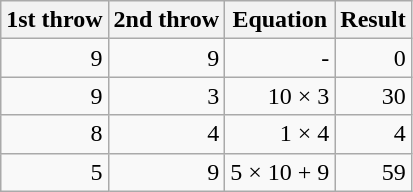<table border="1" class="wikitable" style="text-align: right">
<tr>
<th>1st throw</th>
<th>2nd throw</th>
<th>Equation</th>
<th>Result</th>
</tr>
<tr>
<td>9</td>
<td>9</td>
<td>-</td>
<td>0</td>
</tr>
<tr>
<td>9</td>
<td>3</td>
<td>10 × 3</td>
<td>30</td>
</tr>
<tr>
<td>8</td>
<td>4</td>
<td>1 × 4</td>
<td>4</td>
</tr>
<tr>
<td>5</td>
<td>9</td>
<td>5 × 10 + 9</td>
<td>59</td>
</tr>
</table>
